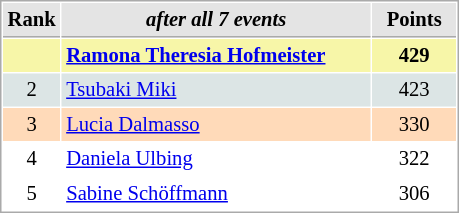<table cellspacing="1" cellpadding="3" style="border:1px solid #AAAAAA;font-size:86%">
<tr style="background-color: #E4E4E4;">
<th style="border-bottom:1px solid #AAAAAA; width: 10px;">Rank</th>
<th style="border-bottom:1px solid #AAAAAA; width: 200px;"><em>after all 7 events</em></th>
<th style="border-bottom:1px solid #AAAAAA; width: 50px;">Points</th>
</tr>
<tr style="background:#f7f6a8;">
<td align=center></td>
<td> <strong><a href='#'>Ramona Theresia Hofmeister</a></strong></td>
<td align=center><strong>429</strong></td>
</tr>
<tr style="background:#dce5e5;">
<td align=center>2</td>
<td> <a href='#'>Tsubaki Miki</a></td>
<td align=center>423</td>
</tr>
<tr style="background:#ffdab9;">
<td align=center>3</td>
<td> <a href='#'>Lucia Dalmasso</a></td>
<td align=center>330</td>
</tr>
<tr>
<td align=center>4</td>
<td> <a href='#'>Daniela Ulbing</a></td>
<td align=center>322</td>
</tr>
<tr>
<td align=center>5</td>
<td> <a href='#'>Sabine Schöffmann</a></td>
<td align=center>306</td>
</tr>
</table>
